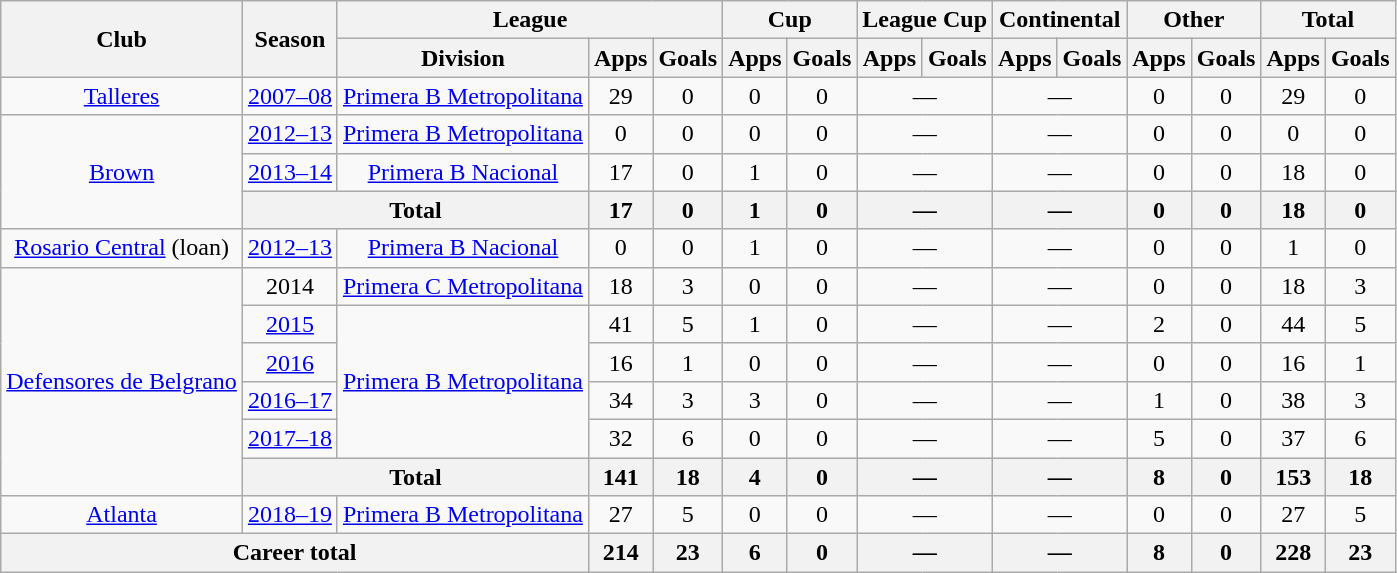<table class="wikitable" style="text-align:center">
<tr>
<th rowspan="2">Club</th>
<th rowspan="2">Season</th>
<th colspan="3">League</th>
<th colspan="2">Cup</th>
<th colspan="2">League Cup</th>
<th colspan="2">Continental</th>
<th colspan="2">Other</th>
<th colspan="2">Total</th>
</tr>
<tr>
<th>Division</th>
<th>Apps</th>
<th>Goals</th>
<th>Apps</th>
<th>Goals</th>
<th>Apps</th>
<th>Goals</th>
<th>Apps</th>
<th>Goals</th>
<th>Apps</th>
<th>Goals</th>
<th>Apps</th>
<th>Goals</th>
</tr>
<tr>
<td rowspan="1"><a href='#'>Talleres</a></td>
<td><a href='#'>2007–08</a></td>
<td rowspan="1"><a href='#'>Primera B Metropolitana</a></td>
<td>29</td>
<td>0</td>
<td>0</td>
<td>0</td>
<td colspan="2">—</td>
<td colspan="2">—</td>
<td>0</td>
<td>0</td>
<td>29</td>
<td>0</td>
</tr>
<tr>
<td rowspan="3"><a href='#'>Brown</a></td>
<td><a href='#'>2012–13</a></td>
<td rowspan="1"><a href='#'>Primera B Metropolitana</a></td>
<td>0</td>
<td>0</td>
<td>0</td>
<td>0</td>
<td colspan="2">—</td>
<td colspan="2">—</td>
<td>0</td>
<td>0</td>
<td>0</td>
<td>0</td>
</tr>
<tr>
<td><a href='#'>2013–14</a></td>
<td rowspan="1"><a href='#'>Primera B Nacional</a></td>
<td>17</td>
<td>0</td>
<td>1</td>
<td>0</td>
<td colspan="2">—</td>
<td colspan="2">—</td>
<td>0</td>
<td>0</td>
<td>18</td>
<td>0</td>
</tr>
<tr>
<th colspan="2">Total</th>
<th>17</th>
<th>0</th>
<th>1</th>
<th>0</th>
<th colspan="2">—</th>
<th colspan="2">—</th>
<th>0</th>
<th>0</th>
<th>18</th>
<th>0</th>
</tr>
<tr>
<td rowspan="1"><a href='#'>Rosario Central</a> (loan)</td>
<td><a href='#'>2012–13</a></td>
<td rowspan="1"><a href='#'>Primera B Nacional</a></td>
<td>0</td>
<td>0</td>
<td>1</td>
<td>0</td>
<td colspan="2">—</td>
<td colspan="2">—</td>
<td>0</td>
<td>0</td>
<td>1</td>
<td>0</td>
</tr>
<tr>
<td rowspan="6"><a href='#'>Defensores de Belgrano</a></td>
<td>2014</td>
<td rowspan="1"><a href='#'>Primera C Metropolitana</a></td>
<td>18</td>
<td>3</td>
<td>0</td>
<td>0</td>
<td colspan="2">—</td>
<td colspan="2">—</td>
<td>0</td>
<td>0</td>
<td>18</td>
<td>3</td>
</tr>
<tr>
<td><a href='#'>2015</a></td>
<td rowspan="4"><a href='#'>Primera B Metropolitana</a></td>
<td>41</td>
<td>5</td>
<td>1</td>
<td>0</td>
<td colspan="2">—</td>
<td colspan="2">—</td>
<td>2</td>
<td>0</td>
<td>44</td>
<td>5</td>
</tr>
<tr>
<td><a href='#'>2016</a></td>
<td>16</td>
<td>1</td>
<td>0</td>
<td>0</td>
<td colspan="2">—</td>
<td colspan="2">—</td>
<td>0</td>
<td>0</td>
<td>16</td>
<td>1</td>
</tr>
<tr>
<td><a href='#'>2016–17</a></td>
<td>34</td>
<td>3</td>
<td>3</td>
<td>0</td>
<td colspan="2">—</td>
<td colspan="2">—</td>
<td>1</td>
<td>0</td>
<td>38</td>
<td>3</td>
</tr>
<tr>
<td><a href='#'>2017–18</a></td>
<td>32</td>
<td>6</td>
<td>0</td>
<td>0</td>
<td colspan="2">—</td>
<td colspan="2">—</td>
<td>5</td>
<td>0</td>
<td>37</td>
<td>6</td>
</tr>
<tr>
<th colspan="2">Total</th>
<th>141</th>
<th>18</th>
<th>4</th>
<th>0</th>
<th colspan="2">—</th>
<th colspan="2">—</th>
<th>8</th>
<th>0</th>
<th>153</th>
<th>18</th>
</tr>
<tr>
<td rowspan="1"><a href='#'>Atlanta</a></td>
<td><a href='#'>2018–19</a></td>
<td rowspan="1"><a href='#'>Primera B Metropolitana</a></td>
<td>27</td>
<td>5</td>
<td>0</td>
<td>0</td>
<td colspan="2">—</td>
<td colspan="2">—</td>
<td>0</td>
<td>0</td>
<td>27</td>
<td>5</td>
</tr>
<tr>
<th colspan="3">Career total</th>
<th>214</th>
<th>23</th>
<th>6</th>
<th>0</th>
<th colspan="2">—</th>
<th colspan="2">—</th>
<th>8</th>
<th>0</th>
<th>228</th>
<th>23</th>
</tr>
</table>
